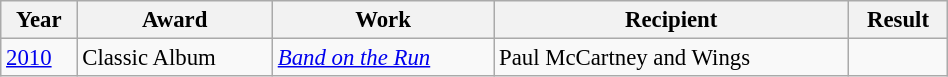<table class="wikitable sortable"  style="font-size:95%; width:50%;">
<tr>
<th>Year</th>
<th>Award</th>
<th>Work</th>
<th>Recipient</th>
<th>Result</th>
</tr>
<tr>
<td><a href='#'>2010</a></td>
<td>Classic Album</td>
<td><em><a href='#'>Band on the Run</a></em></td>
<td>Paul McCartney and Wings</td>
<td></td>
</tr>
</table>
